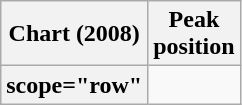<table class="wikitable plainrowheaders sortable">
<tr>
<th scope="col">Chart (2008)</th>
<th scope="col">Peak<br>position</th>
</tr>
<tr>
<th>scope="row" </th>
</tr>
</table>
